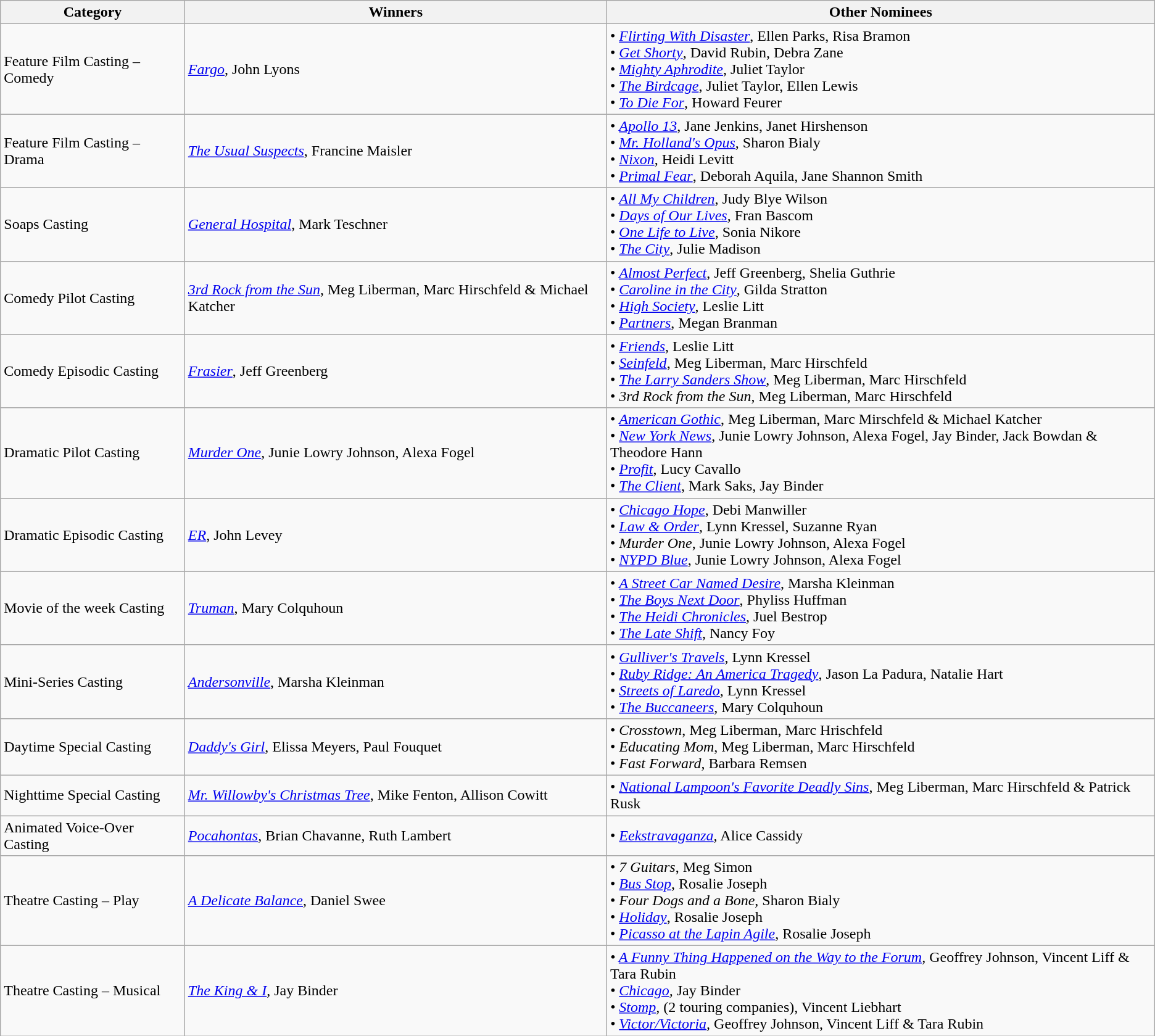<table class="wikitable">
<tr>
<th>Category</th>
<th>Winners</th>
<th>Other Nominees</th>
</tr>
<tr>
<td>Feature Film Casting – Comedy</td>
<td><em><a href='#'>Fargo</a></em>, John Lyons</td>
<td>• <em><a href='#'>Flirting With Disaster</a></em>, Ellen Parks, Risa Bramon<br>• <em><a href='#'>Get Shorty</a></em>, David Rubin, Debra Zane<br>• <em><a href='#'>Mighty Aphrodite</a></em>, Juliet Taylor<br>• <em><a href='#'>The Birdcage</a></em>, Juliet Taylor, Ellen Lewis<br>• <em><a href='#'>To Die For</a></em>, Howard Feurer</td>
</tr>
<tr>
<td>Feature Film Casting – Drama</td>
<td><em><a href='#'>The Usual Suspects</a></em>, Francine Maisler</td>
<td>• <em><a href='#'>Apollo 13</a></em>, Jane Jenkins, Janet Hirshenson<br>• <em><a href='#'>Mr. Holland's Opus</a></em>, Sharon Bialy<br>• <em><a href='#'>Nixon</a></em>, Heidi Levitt<br>• <em><a href='#'>Primal Fear</a></em>, Deborah Aquila, Jane Shannon Smith</td>
</tr>
<tr>
<td>Soaps Casting</td>
<td><em><a href='#'>General Hospital</a></em>, Mark Teschner</td>
<td>• <em><a href='#'>All My Children</a></em>, Judy Blye Wilson<br>• <em><a href='#'>Days of Our Lives</a></em>, Fran Bascom<br>• <em><a href='#'>One Life to Live</a></em>, Sonia Nikore<br>• <em><a href='#'>The City</a></em>, Julie Madison</td>
</tr>
<tr>
<td>Comedy Pilot Casting</td>
<td><em><a href='#'>3rd Rock from the Sun</a></em>, Meg Liberman, Marc Hirschfeld & Michael Katcher</td>
<td>• <em><a href='#'>Almost Perfect</a></em>, Jeff Greenberg, Shelia Guthrie<br>• <em><a href='#'>Caroline in the City</a></em>, Gilda Stratton<br>• <em><a href='#'>High Society</a></em>, Leslie Litt<br>• <em><a href='#'>Partners</a></em>, Megan Branman</td>
</tr>
<tr>
<td>Comedy Episodic Casting</td>
<td><em><a href='#'>Frasier</a></em>, Jeff Greenberg</td>
<td>• <em><a href='#'>Friends</a></em>, Leslie Litt<br>• <em><a href='#'>Seinfeld</a></em>, Meg Liberman, Marc Hirschfeld<br>• <em><a href='#'>The Larry Sanders Show</a></em>, Meg Liberman, Marc Hirschfeld<br>• <em>3rd Rock from the Sun</em>, Meg Liberman, Marc Hirschfeld</td>
</tr>
<tr>
<td>Dramatic Pilot Casting</td>
<td><em><a href='#'>Murder One</a></em>, Junie Lowry Johnson, Alexa Fogel</td>
<td>• <em><a href='#'>American Gothic</a></em>, Meg Liberman, Marc Mirschfeld & Michael Katcher<br>• <em><a href='#'>New York News</a></em>, Junie Lowry Johnson, Alexa Fogel, Jay Binder, Jack Bowdan & Theodore Hann<br>• <em><a href='#'>Profit</a></em>, Lucy Cavallo<br>• <em><a href='#'>The Client</a></em>, Mark Saks, Jay Binder</td>
</tr>
<tr>
<td>Dramatic Episodic Casting</td>
<td><em><a href='#'>ER</a></em>, John Levey</td>
<td>• <em><a href='#'>Chicago Hope</a></em>, Debi Manwiller<br>• <em><a href='#'>Law & Order</a></em>, Lynn Kressel, Suzanne Ryan<br>• <em>Murder One</em>, Junie Lowry Johnson, Alexa Fogel<br>• <em><a href='#'>NYPD Blue</a></em>, Junie Lowry Johnson, Alexa Fogel</td>
</tr>
<tr>
<td>Movie of the week Casting</td>
<td><em><a href='#'>Truman</a></em>, Mary Colquhoun</td>
<td>• <em><a href='#'>A Street Car Named Desire</a></em>, Marsha Kleinman<br>• <em><a href='#'>The Boys Next Door</a></em>, Phyliss Huffman<br>• <em><a href='#'>The Heidi Chronicles</a></em>, Juel Bestrop<br>• <em><a href='#'>The Late Shift</a></em>, Nancy Foy</td>
</tr>
<tr>
<td>Mini-Series Casting</td>
<td><em><a href='#'>Andersonville</a></em>, Marsha Kleinman</td>
<td>• <em><a href='#'>Gulliver's Travels</a></em>, Lynn Kressel<br>• <em><a href='#'>Ruby Ridge: An America Tragedy</a></em>, Jason La Padura, Natalie Hart<br>• <em><a href='#'>Streets of Laredo</a></em>, Lynn Kressel<br>• <em><a href='#'>The Buccaneers</a></em>, Mary Colquhoun</td>
</tr>
<tr>
<td>Daytime Special Casting</td>
<td><em><a href='#'>Daddy's Girl</a></em>, Elissa Meyers, Paul Fouquet</td>
<td>• <em>Crosstown</em>, Meg Liberman, Marc Hrischfeld<br>• <em>Educating Mom</em>, Meg Liberman, Marc Hirschfeld<br>• <em>Fast Forward</em>, Barbara Remsen</td>
</tr>
<tr>
<td>Nighttime Special Casting</td>
<td><em><a href='#'>Mr. Willowby's Christmas Tree</a></em>, Mike Fenton, Allison Cowitt</td>
<td>• <em><a href='#'>National Lampoon's Favorite Deadly Sins</a></em>, Meg Liberman, Marc Hirschfeld & Patrick Rusk</td>
</tr>
<tr>
<td>Animated Voice-Over Casting</td>
<td><em><a href='#'>Pocahontas</a></em>, Brian Chavanne, Ruth Lambert</td>
<td>• <em><a href='#'>Eekstravaganza</a></em>, Alice Cassidy</td>
</tr>
<tr>
<td>Theatre Casting – Play</td>
<td><em><a href='#'>A Delicate Balance</a></em>, Daniel Swee</td>
<td>• <em>7 Guitars</em>, Meg Simon<br>• <em><a href='#'>Bus Stop</a></em>, Rosalie Joseph<br>• <em>Four Dogs and a Bone</em>, Sharon Bialy<br>• <em><a href='#'>Holiday</a></em>, Rosalie Joseph<br>• <em><a href='#'>Picasso at the Lapin Agile</a></em>, Rosalie Joseph</td>
</tr>
<tr>
<td>Theatre Casting – Musical</td>
<td><em><a href='#'>The King & I</a></em>, Jay Binder</td>
<td><em>• <a href='#'>A Funny Thing Happened on the Way to the Forum</a>,</em> Geoffrey Johnson, Vincent Liff & Tara Rubin<em><br>• <a href='#'>Chicago</a>,</em> Jay Binder<em><br>• <a href='#'>Stomp</a>,</em> (2 touring companies), Vincent Liebhart<em><br>• <a href='#'>Victor/Victoria</a>,</em> Geoffrey Johnson, Vincent Liff & Tara Rubin</td>
</tr>
</table>
